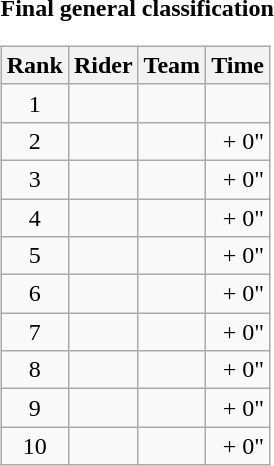<table>
<tr>
<td><strong>Final general classification</strong><br><table class="wikitable">
<tr>
<th scope="col">Rank</th>
<th scope="col">Rider</th>
<th scope="col">Team</th>
<th scope="col">Time</th>
</tr>
<tr>
<td style="text-align:center;">1</td>
<td></td>
<td></td>
<td style="text-align:right;"></td>
</tr>
<tr>
<td style="text-align:center;">2</td>
<td></td>
<td></td>
<td style="text-align:right;">+ 0"</td>
</tr>
<tr>
<td style="text-align:center;">3</td>
<td></td>
<td></td>
<td style="text-align:right;">+ 0"</td>
</tr>
<tr>
<td style="text-align:center;">4</td>
<td></td>
<td></td>
<td style="text-align:right;">+ 0"</td>
</tr>
<tr>
<td style="text-align:center;">5</td>
<td></td>
<td></td>
<td style="text-align:right;">+ 0"</td>
</tr>
<tr>
<td style="text-align:center;">6</td>
<td></td>
<td></td>
<td style="text-align:right;">+ 0"</td>
</tr>
<tr>
<td style="text-align:center;">7</td>
<td></td>
<td></td>
<td style="text-align:right;">+ 0"</td>
</tr>
<tr>
<td style="text-align:center;">8</td>
<td></td>
<td></td>
<td style="text-align:right;">+ 0"</td>
</tr>
<tr>
<td style="text-align:center;">9</td>
<td></td>
<td></td>
<td style="text-align:right;">+ 0"</td>
</tr>
<tr>
<td style="text-align:center;">10</td>
<td></td>
<td></td>
<td style="text-align:right;">+ 0"</td>
</tr>
</table>
</td>
</tr>
</table>
